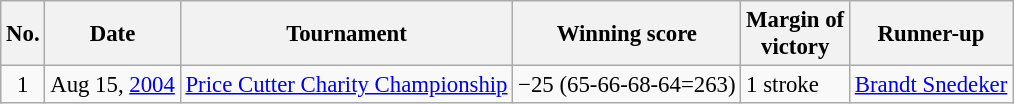<table class="wikitable" style="font-size:95%;">
<tr>
<th>No.</th>
<th>Date</th>
<th>Tournament</th>
<th>Winning score</th>
<th>Margin of<br>victory</th>
<th>Runner-up</th>
</tr>
<tr>
<td align=center>1</td>
<td align=right>Aug 15, <a href='#'>2004</a></td>
<td><a href='#'>Price Cutter Charity Championship</a></td>
<td>−25 (65-66-68-64=263)</td>
<td>1 stroke</td>
<td> <a href='#'>Brandt Snedeker</a></td>
</tr>
</table>
